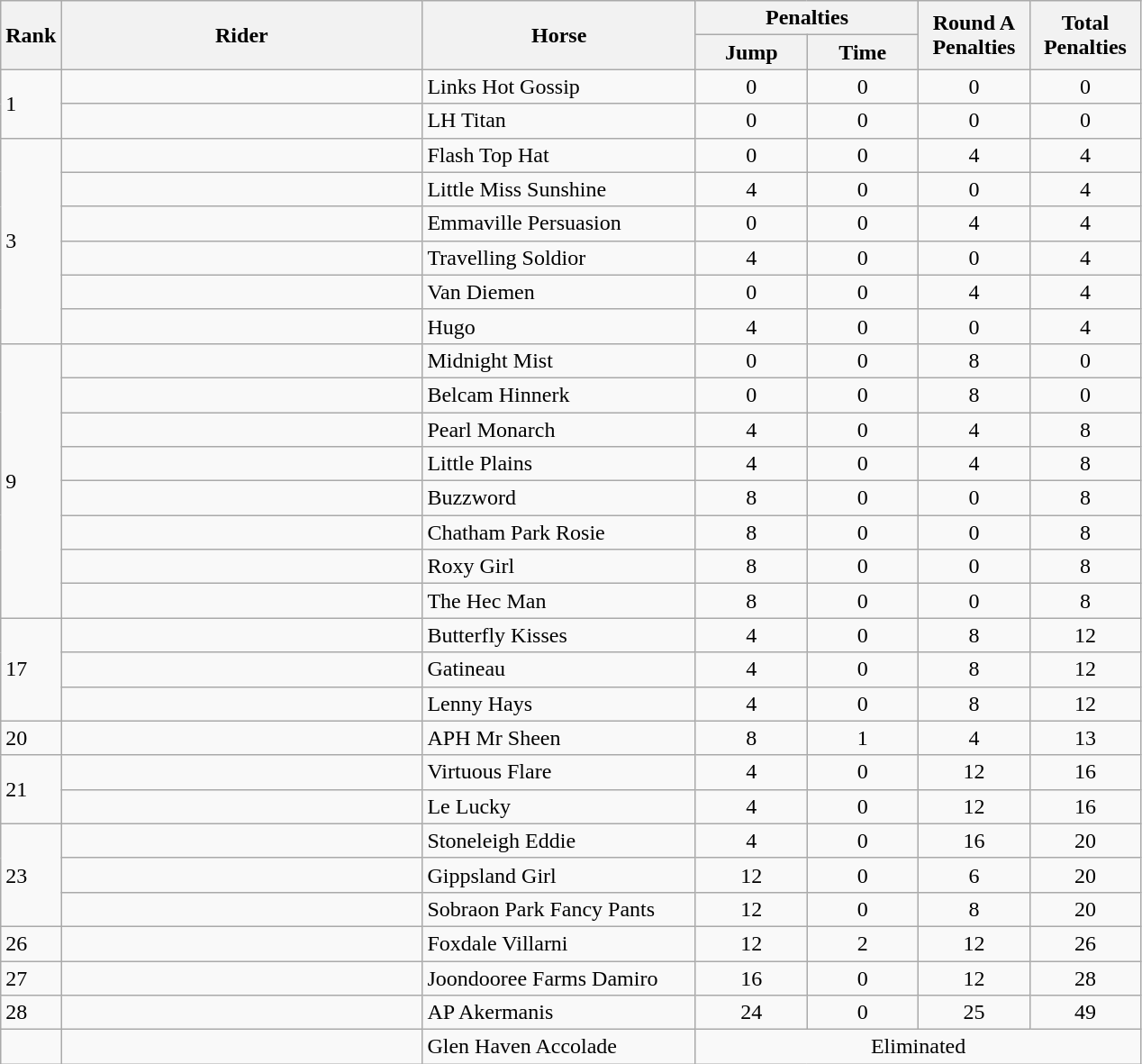<table class="wikitable">
<tr>
<th rowspan="2" width=25>Rank</th>
<th rowspan="2" width=260>Rider</th>
<th rowspan="2" width=195>Horse</th>
<th colspan="2">Penalties</th>
<th rowspan="2" width=75>Round A<br>Penalties</th>
<th rowspan="2" width=75>Total<br>Penalties</th>
</tr>
<tr>
<th width=75>Jump</th>
<th width=75>Time</th>
</tr>
<tr>
<td rowspan="2">1</td>
<td></td>
<td>Links Hot Gossip</td>
<td align="center">0</td>
<td align="center">0</td>
<td align="center">0</td>
<td align="center">0</td>
</tr>
<tr>
<td></td>
<td>LH Titan</td>
<td align="center">0</td>
<td align="center">0</td>
<td align="center">0</td>
<td align="center">0</td>
</tr>
<tr>
<td rowspan="6">3</td>
<td></td>
<td>Flash Top Hat</td>
<td align="center">0</td>
<td align="center">0</td>
<td align="center">4</td>
<td align="center">4</td>
</tr>
<tr>
<td></td>
<td>Little Miss Sunshine</td>
<td align="center">4</td>
<td align="center">0</td>
<td align="center">0</td>
<td align="center">4</td>
</tr>
<tr>
<td></td>
<td>Emmaville Persuasion</td>
<td align="center">0</td>
<td align="center">0</td>
<td align="center">4</td>
<td align="center">4</td>
</tr>
<tr>
<td></td>
<td>Travelling Soldior</td>
<td align="center">4</td>
<td align="center">0</td>
<td align="center">0</td>
<td align="center">4</td>
</tr>
<tr>
<td></td>
<td>Van Diemen</td>
<td align="center">0</td>
<td align="center">0</td>
<td align="center">4</td>
<td align="center">4</td>
</tr>
<tr>
<td></td>
<td>Hugo</td>
<td align="center">4</td>
<td align="center">0</td>
<td align="center">0</td>
<td align="center">4</td>
</tr>
<tr>
<td rowspan="8">9</td>
<td></td>
<td>Midnight Mist</td>
<td align="center">0</td>
<td align="center">0</td>
<td align="center">8</td>
<td align="center">0</td>
</tr>
<tr>
<td></td>
<td>Belcam Hinnerk</td>
<td align="center">0</td>
<td align="center">0</td>
<td align="center">8</td>
<td align="center">0</td>
</tr>
<tr>
<td></td>
<td>Pearl Monarch</td>
<td align="center">4</td>
<td align="center">0</td>
<td align="center">4</td>
<td align="center">8</td>
</tr>
<tr>
<td></td>
<td>Little Plains</td>
<td align="center">4</td>
<td align="center">0</td>
<td align="center">4</td>
<td align="center">8</td>
</tr>
<tr>
<td></td>
<td>Buzzword</td>
<td align="center">8</td>
<td align="center">0</td>
<td align="center">0</td>
<td align="center">8</td>
</tr>
<tr>
<td></td>
<td>Chatham Park Rosie</td>
<td align="center">8</td>
<td align="center">0</td>
<td align="center">0</td>
<td align="center">8</td>
</tr>
<tr>
<td></td>
<td>Roxy Girl</td>
<td align="center">8</td>
<td align="center">0</td>
<td align="center">0</td>
<td align="center">8</td>
</tr>
<tr>
<td></td>
<td>The Hec Man</td>
<td align="center">8</td>
<td align="center">0</td>
<td align="center">0</td>
<td align="center">8</td>
</tr>
<tr>
<td rowspan="3">17</td>
<td></td>
<td>Butterfly Kisses</td>
<td align="center">4</td>
<td align="center">0</td>
<td align="center">8</td>
<td align="center">12</td>
</tr>
<tr>
<td></td>
<td>Gatineau</td>
<td align="center">4</td>
<td align="center">0</td>
<td align="center">8</td>
<td align="center">12</td>
</tr>
<tr>
<td></td>
<td>Lenny Hays</td>
<td align="center">4</td>
<td align="center">0</td>
<td align="center">8</td>
<td align="center">12</td>
</tr>
<tr>
<td>20</td>
<td></td>
<td>APH Mr Sheen</td>
<td align="center">8</td>
<td align="center">1</td>
<td align="center">4</td>
<td align="center">13</td>
</tr>
<tr>
<td rowspan="2">21</td>
<td></td>
<td>Virtuous Flare</td>
<td align="center">4</td>
<td align="center">0</td>
<td align="center">12</td>
<td align="center">16</td>
</tr>
<tr>
<td></td>
<td>Le Lucky</td>
<td align="center">4</td>
<td align="center">0</td>
<td align="center">12</td>
<td align="center">16</td>
</tr>
<tr>
<td rowspan="3">23</td>
<td></td>
<td>Stoneleigh Eddie</td>
<td align="center">4</td>
<td align="center">0</td>
<td align="center">16</td>
<td align="center">20</td>
</tr>
<tr>
<td></td>
<td>Gippsland Girl</td>
<td align="center">12</td>
<td align="center">0</td>
<td align="center">6</td>
<td align="center">20</td>
</tr>
<tr>
<td></td>
<td>Sobraon Park Fancy Pants</td>
<td align="center">12</td>
<td align="center">0</td>
<td align="center">8</td>
<td align="center">20</td>
</tr>
<tr>
<td>26</td>
<td></td>
<td>Foxdale Villarni</td>
<td align="center">12</td>
<td align="center">2</td>
<td align="center">12</td>
<td align="center">26</td>
</tr>
<tr>
<td>27</td>
<td></td>
<td>Joondooree Farms Damiro</td>
<td align="center">16</td>
<td align="center">0</td>
<td align="center">12</td>
<td align="center">28</td>
</tr>
<tr>
<td>28</td>
<td></td>
<td>AP Akermanis</td>
<td align="center">24</td>
<td align="center">0</td>
<td align="center">25</td>
<td align="center">49</td>
</tr>
<tr>
<td></td>
<td></td>
<td>Glen Haven Accolade</td>
<td align="center" colspan="4">Eliminated</td>
</tr>
</table>
